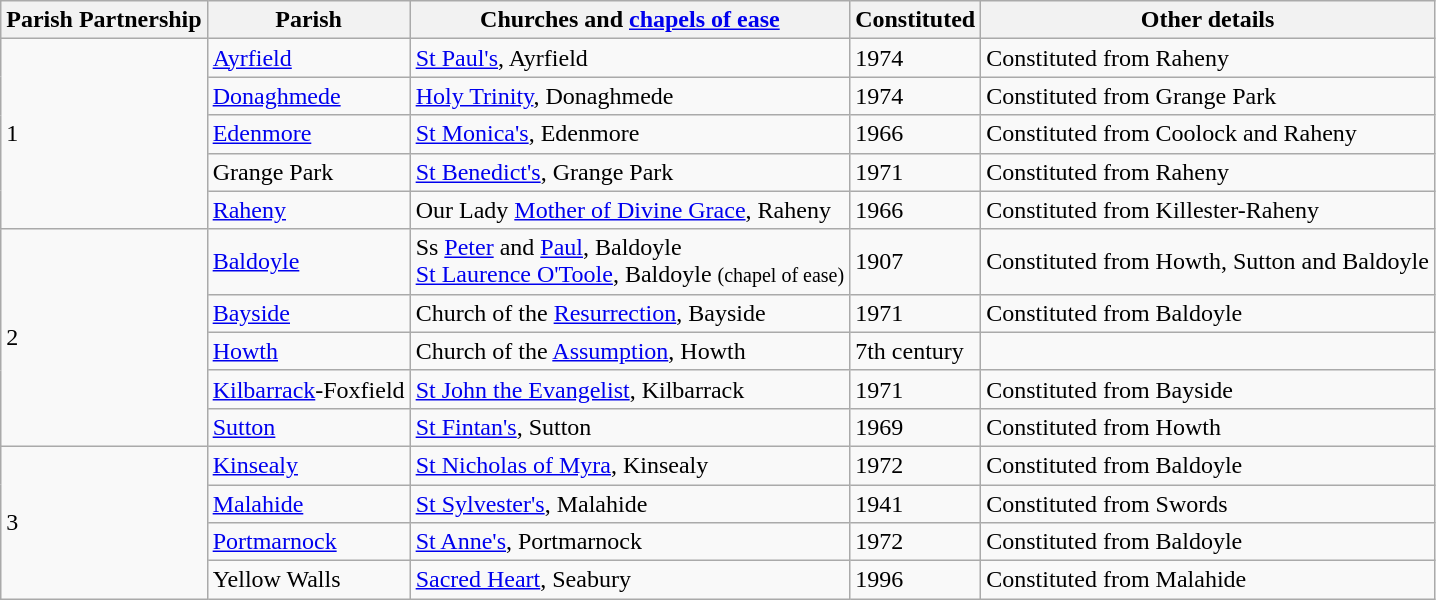<table class="wikitable">
<tr>
<th>Parish Partnership</th>
<th>Parish</th>
<th>Churches and <a href='#'>chapels of ease</a></th>
<th>Constituted</th>
<th>Other details</th>
</tr>
<tr>
<td rowspan="5">1</td>
<td><a href='#'>Ayrfield</a></td>
<td><a href='#'>St Paul's</a>, Ayrfield</td>
<td>1974</td>
<td>Constituted from Raheny<br></td>
</tr>
<tr>
<td><a href='#'>Donaghmede</a></td>
<td><a href='#'>Holy Trinity</a>, Donaghmede</td>
<td>1974</td>
<td>Constituted from Grange Park<br></td>
</tr>
<tr>
<td><a href='#'>Edenmore</a></td>
<td><a href='#'>St Monica's</a>, Edenmore</td>
<td>1966</td>
<td>Constituted from Coolock and Raheny<br></td>
</tr>
<tr>
<td>Grange Park</td>
<td><a href='#'>St Benedict's</a>, Grange Park</td>
<td>1971</td>
<td>Constituted from Raheny<br></td>
</tr>
<tr>
<td><a href='#'>Raheny</a></td>
<td>Our Lady <a href='#'>Mother of Divine Grace</a>, Raheny</td>
<td>1966</td>
<td>Constituted from Killester-Raheny<br></td>
</tr>
<tr>
<td rowspan="5">2</td>
<td><a href='#'>Baldoyle</a></td>
<td>Ss <a href='#'>Peter</a> and <a href='#'>Paul</a>, Baldoyle<br><a href='#'>St Laurence O'Toole</a>, Baldoyle <small>(chapel of ease)</small></td>
<td>1907</td>
<td>Constituted from Howth, Sutton and Baldoyle<br></td>
</tr>
<tr>
<td><a href='#'>Bayside</a></td>
<td>Church of the <a href='#'>Resurrection</a>, Bayside</td>
<td>1971</td>
<td>Constituted from Baldoyle<br></td>
</tr>
<tr>
<td><a href='#'>Howth</a></td>
<td>Church of the <a href='#'>Assumption</a>, Howth</td>
<td>7th century</td>
<td></td>
</tr>
<tr>
<td><a href='#'>Kilbarrack</a>-Foxfield</td>
<td><a href='#'>St John the Evangelist</a>, Kilbarrack</td>
<td>1971</td>
<td>Constituted from Bayside<br></td>
</tr>
<tr>
<td><a href='#'>Sutton</a></td>
<td><a href='#'>St Fintan's</a>, Sutton</td>
<td>1969</td>
<td>Constituted from Howth<br></td>
</tr>
<tr>
<td rowspan="4">3</td>
<td><a href='#'>Kinsealy</a></td>
<td><a href='#'>St Nicholas of Myra</a>, Kinsealy</td>
<td>1972</td>
<td>Constituted from Baldoyle<br></td>
</tr>
<tr>
<td><a href='#'>Malahide</a></td>
<td><a href='#'>St Sylvester's</a>, Malahide</td>
<td>1941</td>
<td>Constituted from Swords<br></td>
</tr>
<tr>
<td><a href='#'>Portmarnock</a></td>
<td><a href='#'>St Anne's</a>, Portmarnock</td>
<td>1972</td>
<td>Constituted from Baldoyle<br></td>
</tr>
<tr>
<td>Yellow Walls</td>
<td><a href='#'>Sacred Heart</a>, Seabury</td>
<td>1996</td>
<td>Constituted from Malahide<br></td>
</tr>
</table>
